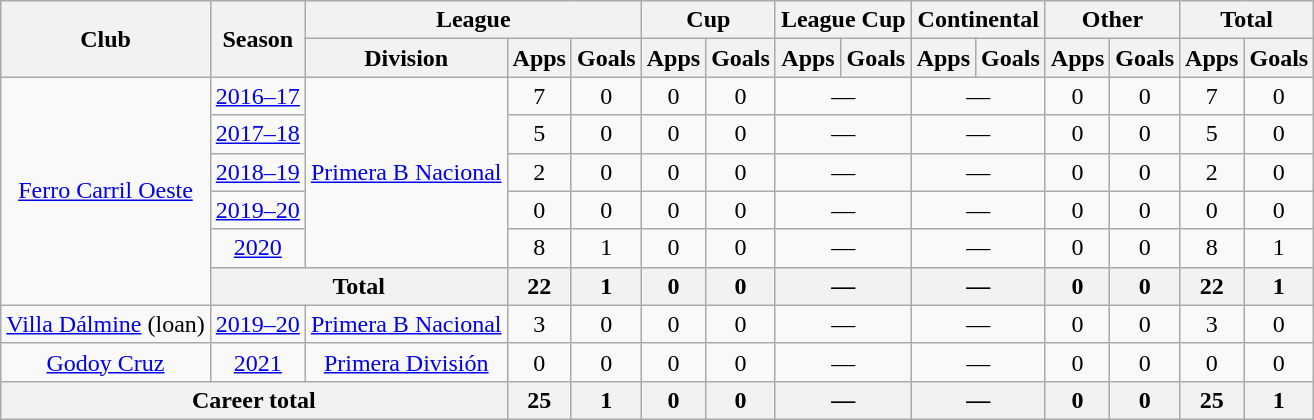<table class="wikitable" style="text-align:center">
<tr>
<th rowspan="2">Club</th>
<th rowspan="2">Season</th>
<th colspan="3">League</th>
<th colspan="2">Cup</th>
<th colspan="2">League Cup</th>
<th colspan="2">Continental</th>
<th colspan="2">Other</th>
<th colspan="2">Total</th>
</tr>
<tr>
<th>Division</th>
<th>Apps</th>
<th>Goals</th>
<th>Apps</th>
<th>Goals</th>
<th>Apps</th>
<th>Goals</th>
<th>Apps</th>
<th>Goals</th>
<th>Apps</th>
<th>Goals</th>
<th>Apps</th>
<th>Goals</th>
</tr>
<tr>
<td rowspan="6"><a href='#'>Ferro Carril Oeste</a></td>
<td><a href='#'>2016–17</a></td>
<td rowspan="5"><a href='#'>Primera B Nacional</a></td>
<td>7</td>
<td>0</td>
<td>0</td>
<td>0</td>
<td colspan="2">—</td>
<td colspan="2">—</td>
<td>0</td>
<td>0</td>
<td>7</td>
<td>0</td>
</tr>
<tr>
<td><a href='#'>2017–18</a></td>
<td>5</td>
<td>0</td>
<td>0</td>
<td>0</td>
<td colspan="2">—</td>
<td colspan="2">—</td>
<td>0</td>
<td>0</td>
<td>5</td>
<td>0</td>
</tr>
<tr>
<td><a href='#'>2018–19</a></td>
<td>2</td>
<td>0</td>
<td>0</td>
<td>0</td>
<td colspan="2">—</td>
<td colspan="2">—</td>
<td>0</td>
<td>0</td>
<td>2</td>
<td>0</td>
</tr>
<tr>
<td><a href='#'>2019–20</a></td>
<td>0</td>
<td>0</td>
<td>0</td>
<td>0</td>
<td colspan="2">—</td>
<td colspan="2">—</td>
<td>0</td>
<td>0</td>
<td>0</td>
<td>0</td>
</tr>
<tr>
<td><a href='#'>2020</a></td>
<td>8</td>
<td>1</td>
<td>0</td>
<td>0</td>
<td colspan="2">—</td>
<td colspan="2">—</td>
<td>0</td>
<td>0</td>
<td>8</td>
<td>1</td>
</tr>
<tr>
<th colspan="2">Total</th>
<th>22</th>
<th>1</th>
<th>0</th>
<th>0</th>
<th colspan="2">—</th>
<th colspan="2">—</th>
<th>0</th>
<th>0</th>
<th>22</th>
<th>1</th>
</tr>
<tr>
<td rowspan="1"><a href='#'>Villa Dálmine</a> (loan)</td>
<td><a href='#'>2019–20</a></td>
<td rowspan="1"><a href='#'>Primera B Nacional</a></td>
<td>3</td>
<td>0</td>
<td>0</td>
<td>0</td>
<td colspan="2">—</td>
<td colspan="2">—</td>
<td>0</td>
<td>0</td>
<td>3</td>
<td>0</td>
</tr>
<tr>
<td rowspan="1"><a href='#'>Godoy Cruz</a></td>
<td><a href='#'>2021</a></td>
<td rowspan="1"><a href='#'>Primera División</a></td>
<td>0</td>
<td>0</td>
<td>0</td>
<td>0</td>
<td colspan="2">—</td>
<td colspan="2">—</td>
<td>0</td>
<td>0</td>
<td>0</td>
<td>0</td>
</tr>
<tr>
<th colspan="3">Career total</th>
<th>25</th>
<th>1</th>
<th>0</th>
<th>0</th>
<th colspan="2">—</th>
<th colspan="2">—</th>
<th>0</th>
<th>0</th>
<th>25</th>
<th>1</th>
</tr>
</table>
